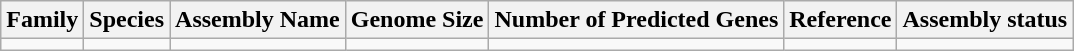<table class="wikitable sortable">
<tr>
<th>Family</th>
<th>Species</th>
<th>Assembly Name</th>
<th>Genome Size</th>
<th>Number of Predicted Genes</th>
<th>Reference</th>
<th>Assembly status</th>
</tr>
<tr>
<td></td>
<td></td>
<td></td>
<td></td>
<td></td>
<td></td>
<td></td>
</tr>
</table>
